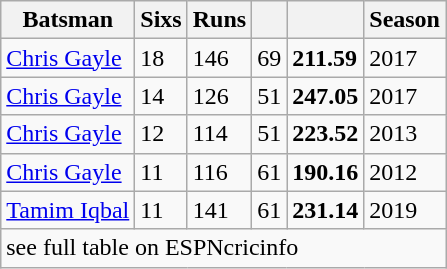<table class="wikitable">
<tr>
<th>Batsman</th>
<th>Sixs</th>
<th>Runs</th>
<th></th>
<th></th>
<th>Season</th>
</tr>
<tr>
<td><a href='#'>Chris Gayle</a></td>
<td>18</td>
<td>146</td>
<td>69</td>
<td><strong>211.59</strong></td>
<td>2017</td>
</tr>
<tr>
<td><a href='#'>Chris Gayle</a></td>
<td>14</td>
<td>126</td>
<td>51</td>
<td><strong>247.05</strong></td>
<td>2017</td>
</tr>
<tr>
<td><a href='#'>Chris Gayle</a></td>
<td>12</td>
<td>114</td>
<td>51</td>
<td><strong>223.52</strong></td>
<td>2013</td>
</tr>
<tr>
<td><a href='#'>Chris Gayle</a></td>
<td>11</td>
<td>116</td>
<td>61</td>
<td><strong>190.16</strong></td>
<td>2012</td>
</tr>
<tr>
<td><a href='#'>Tamim Iqbal</a></td>
<td>11</td>
<td>141</td>
<td>61</td>
<td><strong>231.14</strong></td>
<td>2019</td>
</tr>
<tr>
<td colspan=10>see full table on ESPNcricinfo</td>
</tr>
</table>
